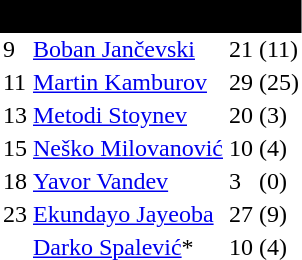<table class="toccolours" border="0" cellpadding="2" cellspacing="0" align="left" style="margin:0.5em;">
<tr>
<th colspan="4" align="center" bgcolor="#000000"><span>Forwards</span></th>
</tr>
<tr>
<td>9</td>
<td> <a href='#'>Boban Jančevski</a></td>
<td>21</td>
<td>(11)</td>
</tr>
<tr>
<td>11</td>
<td> <a href='#'>Martin Kamburov</a></td>
<td>29</td>
<td>(25)</td>
</tr>
<tr>
<td>13</td>
<td> <a href='#'>Metodi Stoynev</a></td>
<td>20</td>
<td>(3)</td>
</tr>
<tr>
<td>15</td>
<td> <a href='#'>Neško Milovanović</a></td>
<td>10</td>
<td>(4)</td>
</tr>
<tr>
<td>18</td>
<td> <a href='#'>Yavor Vandev</a></td>
<td>3</td>
<td>(0)</td>
</tr>
<tr>
<td>23</td>
<td> <a href='#'>Ekundayo Jayeoba</a></td>
<td>27</td>
<td>(9)</td>
</tr>
<tr>
<td></td>
<td> <a href='#'>Darko Spalević</a>*</td>
<td>10</td>
<td>(4)</td>
</tr>
<tr>
</tr>
</table>
